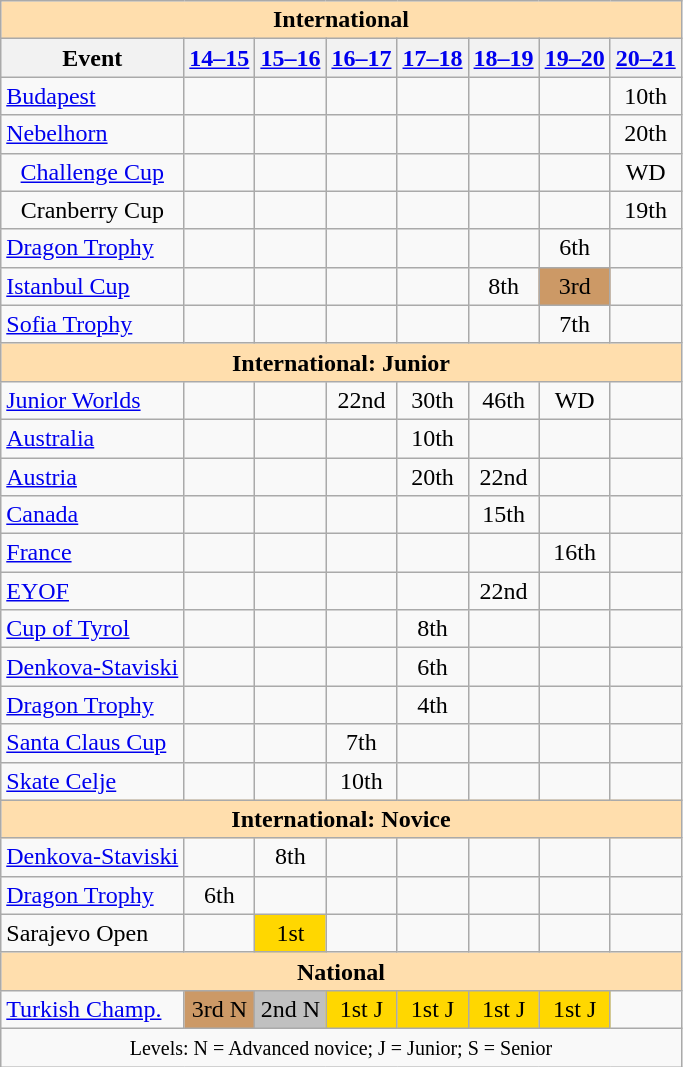<table class="wikitable" style="text-align:center">
<tr>
<th style="background-color: #ffdead; " colspan=8 align=center>International</th>
</tr>
<tr>
<th>Event</th>
<th><a href='#'>14–15</a></th>
<th><a href='#'>15–16</a></th>
<th><a href='#'>16–17</a></th>
<th><a href='#'>17–18</a></th>
<th><a href='#'>18–19</a></th>
<th><a href='#'>19–20</a></th>
<th><a href='#'>20–21</a></th>
</tr>
<tr>
<td align=left> <a href='#'>Budapest</a></td>
<td></td>
<td></td>
<td></td>
<td></td>
<td></td>
<td></td>
<td>10th</td>
</tr>
<tr>
<td align=left> <a href='#'>Nebelhorn</a></td>
<td></td>
<td></td>
<td></td>
<td></td>
<td></td>
<td></td>
<td>20th</td>
</tr>
<tr>
<td><a href='#'>Challenge Cup</a></td>
<td></td>
<td></td>
<td></td>
<td></td>
<td></td>
<td></td>
<td>WD</td>
</tr>
<tr>
<td>Cranberry Cup</td>
<td></td>
<td></td>
<td></td>
<td></td>
<td></td>
<td></td>
<td>19th</td>
</tr>
<tr>
<td align=left><a href='#'>Dragon Trophy</a></td>
<td></td>
<td></td>
<td></td>
<td></td>
<td></td>
<td>6th</td>
<td></td>
</tr>
<tr>
<td align=left><a href='#'>Istanbul Cup</a></td>
<td></td>
<td></td>
<td></td>
<td></td>
<td>8th</td>
<td bgcolor=cc9966>3rd</td>
<td></td>
</tr>
<tr>
<td align=left><a href='#'>Sofia Trophy</a></td>
<td></td>
<td></td>
<td></td>
<td></td>
<td></td>
<td>7th</td>
<td></td>
</tr>
<tr>
<th style="background-color: #ffdead; " colspan=8 align=center>International: Junior</th>
</tr>
<tr>
<td align=left><a href='#'>Junior Worlds</a></td>
<td></td>
<td></td>
<td>22nd</td>
<td>30th</td>
<td>46th</td>
<td>WD</td>
<td></td>
</tr>
<tr>
<td align=left> <a href='#'>Australia</a></td>
<td></td>
<td></td>
<td></td>
<td>10th</td>
<td></td>
<td></td>
<td></td>
</tr>
<tr>
<td align=left> <a href='#'>Austria</a></td>
<td></td>
<td></td>
<td></td>
<td>20th</td>
<td>22nd</td>
<td></td>
<td></td>
</tr>
<tr>
<td align=left> <a href='#'>Canada</a></td>
<td></td>
<td></td>
<td></td>
<td></td>
<td>15th</td>
<td></td>
<td></td>
</tr>
<tr>
<td align=left> <a href='#'>France</a></td>
<td></td>
<td></td>
<td></td>
<td></td>
<td></td>
<td>16th</td>
<td></td>
</tr>
<tr>
<td align=left><a href='#'>EYOF</a></td>
<td></td>
<td></td>
<td></td>
<td></td>
<td>22nd</td>
<td></td>
<td></td>
</tr>
<tr>
<td align=left><a href='#'>Cup of Tyrol</a></td>
<td></td>
<td></td>
<td></td>
<td>8th</td>
<td></td>
<td></td>
<td></td>
</tr>
<tr>
<td align=left><a href='#'>Denkova-Staviski</a></td>
<td></td>
<td></td>
<td></td>
<td>6th</td>
<td></td>
<td></td>
<td></td>
</tr>
<tr>
<td align=left><a href='#'>Dragon Trophy</a></td>
<td></td>
<td></td>
<td></td>
<td>4th</td>
<td></td>
<td></td>
<td></td>
</tr>
<tr>
<td align=left><a href='#'>Santa Claus Cup</a></td>
<td></td>
<td></td>
<td>7th</td>
<td></td>
<td></td>
<td></td>
<td></td>
</tr>
<tr>
<td align=left><a href='#'>Skate Celje</a></td>
<td></td>
<td></td>
<td>10th</td>
<td></td>
<td></td>
<td></td>
<td></td>
</tr>
<tr>
<th style="background-color: #ffdead; " colspan=8 align=center>International: Novice</th>
</tr>
<tr>
<td align=left><a href='#'>Denkova-Staviski</a></td>
<td></td>
<td>8th</td>
<td></td>
<td></td>
<td></td>
<td></td>
<td></td>
</tr>
<tr>
<td align=left><a href='#'>Dragon Trophy</a></td>
<td>6th</td>
<td></td>
<td></td>
<td></td>
<td></td>
<td></td>
<td></td>
</tr>
<tr>
<td align=left>Sarajevo Open</td>
<td></td>
<td bgcolor=gold>1st</td>
<td></td>
<td></td>
<td></td>
<td></td>
<td></td>
</tr>
<tr>
<th style="background-color: #ffdead; " colspan=8 align=center>National</th>
</tr>
<tr>
<td align=left><a href='#'>Turkish Champ.</a></td>
<td bgcolor=cc9966>3rd N</td>
<td bgcolor=silver>2nd N</td>
<td bgcolor=gold>1st J</td>
<td bgcolor=gold>1st J</td>
<td bgcolor=gold>1st J</td>
<td bgcolor=gold>1st J</td>
<td></td>
</tr>
<tr>
<td colspan=8 align=center><small> Levels: N = Advanced novice; J = Junior; S = Senior </small></td>
</tr>
</table>
